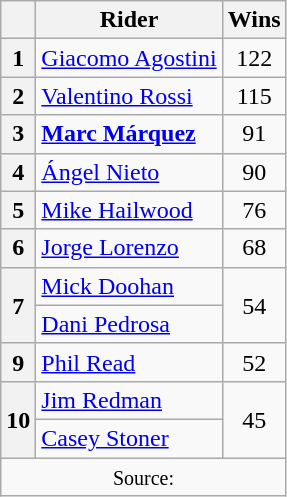<table class="wikitable" style="text-align:center">
<tr>
<th></th>
<th>Rider</th>
<th>Wins</th>
</tr>
<tr>
<th>1</th>
<td align=left> <a href='#'>Giacomo Agostini</a></td>
<td>122</td>
</tr>
<tr>
<th>2</th>
<td align=left> <a href='#'>Valentino Rossi</a></td>
<td>115</td>
</tr>
<tr>
<th>3</th>
<td align=left> <strong><a href='#'>Marc Márquez</a></strong></td>
<td>91</td>
</tr>
<tr>
<th>4</th>
<td align=left> <a href='#'>Ángel Nieto</a></td>
<td>90</td>
</tr>
<tr>
<th>5</th>
<td align=left> <a href='#'>Mike Hailwood</a></td>
<td>76</td>
</tr>
<tr>
<th>6</th>
<td align=left> <a href='#'>Jorge Lorenzo</a></td>
<td>68</td>
</tr>
<tr>
<th rowspan=2>7</th>
<td align=left> <a href='#'>Mick Doohan</a></td>
<td rowspan=2>54</td>
</tr>
<tr>
<td align=left> <a href='#'>Dani Pedrosa</a></td>
</tr>
<tr>
<th>9</th>
<td align=left> <a href='#'>Phil Read</a></td>
<td>52</td>
</tr>
<tr>
<th rowspan=2>10</th>
<td align=left> <a href='#'>Jim Redman</a></td>
<td rowspan=2>45</td>
</tr>
<tr>
<td align=left> <a href='#'>Casey Stoner</a></td>
</tr>
<tr>
<td colspan=3><small>Source:</small></td>
</tr>
</table>
